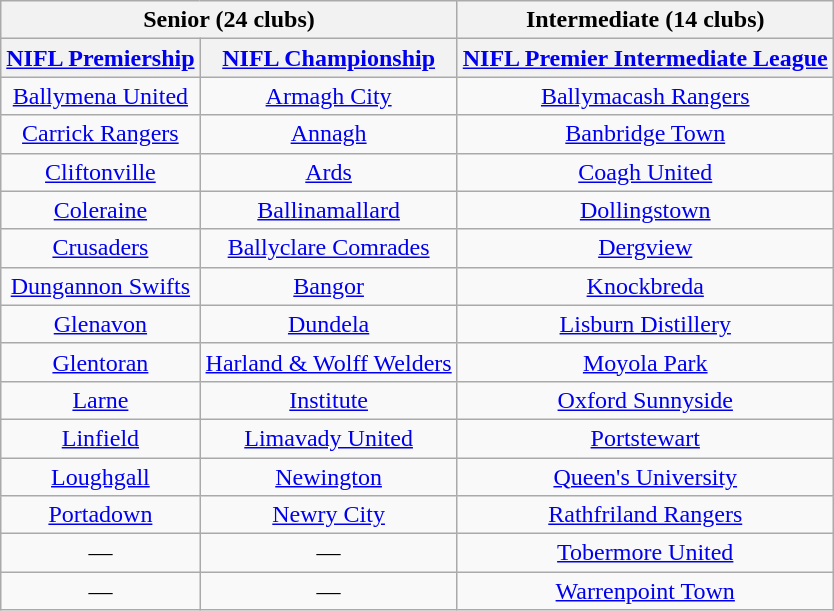<table class="wikitable" style="text-align: center">
<tr>
<th colspan="2">Senior (24 clubs)</th>
<th>Intermediate (14 clubs)</th>
</tr>
<tr>
<th><a href='#'>NIFL Premiership</a></th>
<th><a href='#'>NIFL Championship</a></th>
<th><a href='#'>NIFL Premier Intermediate League</a></th>
</tr>
<tr>
<td><a href='#'>Ballymena United</a></td>
<td><a href='#'>Armagh City</a></td>
<td><a href='#'>Ballymacash Rangers</a></td>
</tr>
<tr>
<td><a href='#'>Carrick Rangers</a></td>
<td><a href='#'>Annagh</a></td>
<td><a href='#'>Banbridge Town</a></td>
</tr>
<tr>
<td><a href='#'>Cliftonville</a></td>
<td><a href='#'>Ards</a></td>
<td><a href='#'>Coagh United</a></td>
</tr>
<tr>
<td><a href='#'>Coleraine</a></td>
<td><a href='#'>Ballinamallard</a></td>
<td><a href='#'>Dollingstown</a></td>
</tr>
<tr>
<td><a href='#'>Crusaders</a></td>
<td><a href='#'>Ballyclare Comrades</a></td>
<td><a href='#'>Dergview</a></td>
</tr>
<tr>
<td><a href='#'>Dungannon Swifts</a></td>
<td><a href='#'>Bangor</a></td>
<td><a href='#'>Knockbreda</a></td>
</tr>
<tr>
<td><a href='#'>Glenavon</a></td>
<td><a href='#'>Dundela</a></td>
<td><a href='#'>Lisburn Distillery</a></td>
</tr>
<tr>
<td><a href='#'>Glentoran</a></td>
<td><a href='#'>Harland & Wolff Welders</a></td>
<td><a href='#'>Moyola Park</a></td>
</tr>
<tr>
<td><a href='#'>Larne</a></td>
<td><a href='#'>Institute</a></td>
<td><a href='#'>Oxford Sunnyside</a></td>
</tr>
<tr>
<td><a href='#'>Linfield</a></td>
<td><a href='#'>Limavady United</a></td>
<td><a href='#'>Portstewart</a></td>
</tr>
<tr>
<td><a href='#'>Loughgall</a></td>
<td><a href='#'>Newington</a></td>
<td><a href='#'>Queen's University</a></td>
</tr>
<tr>
<td><a href='#'>Portadown</a></td>
<td><a href='#'>Newry City</a></td>
<td><a href='#'>Rathfriland Rangers</a></td>
</tr>
<tr>
<td>—</td>
<td>—</td>
<td><a href='#'>Tobermore United</a></td>
</tr>
<tr>
<td>—</td>
<td>—</td>
<td><a href='#'>Warrenpoint Town</a></td>
</tr>
</table>
